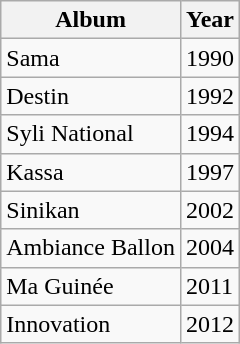<table class="wikitable">
<tr>
<th>Album</th>
<th>Year</th>
</tr>
<tr>
<td>Sama</td>
<td>1990</td>
</tr>
<tr>
<td>Destin</td>
<td>1992</td>
</tr>
<tr>
<td>Syli National</td>
<td>1994</td>
</tr>
<tr>
<td>Kassa</td>
<td>1997</td>
</tr>
<tr>
<td>Sinikan</td>
<td>2002</td>
</tr>
<tr>
<td>Ambiance Ballon</td>
<td>2004</td>
</tr>
<tr>
<td>Ma Guinée</td>
<td>2011</td>
</tr>
<tr>
<td>Innovation</td>
<td>2012</td>
</tr>
</table>
